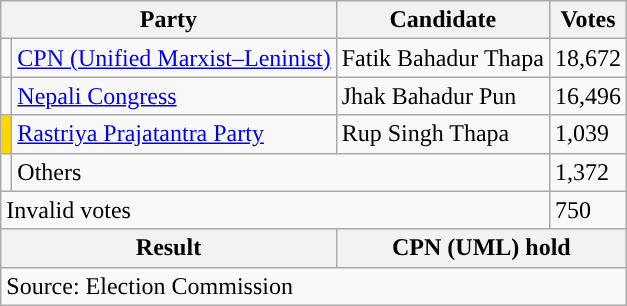<table class="wikitable">
<tr>
<th colspan="2">Party</th>
<th>Candidate</th>
<th>Votes</th>
</tr>
<tr>
<td style="background-color:"></td>
<td><a href='#'>CPN (Unified Marxist–Leninist)</a></td>
<td>Fatik Bahadur Thapa</td>
<td>18,672</td>
</tr>
<tr>
<td style="background-color:"></td>
<td><a href='#'>Nepali Congress</a></td>
<td>Jhak Bahadur Pun</td>
<td>16,496</td>
</tr>
<tr>
<td style="background-color:gold"></td>
<td><a href='#'>Rastriya Prajatantra Party</a></td>
<td>Rup Singh Thapa</td>
<td>1,039</td>
</tr>
<tr>
<td></td>
<td colspan="2">Others</td>
<td>1,372</td>
</tr>
<tr>
<td colspan="3">Invalid votes</td>
<td>750</td>
</tr>
<tr>
<th colspan="2">Result</th>
<th colspan="2">CPN (UML) hold</th>
</tr>
<tr>
<td colspan="4">Source: Election Commission</td>
</tr>
</table>
